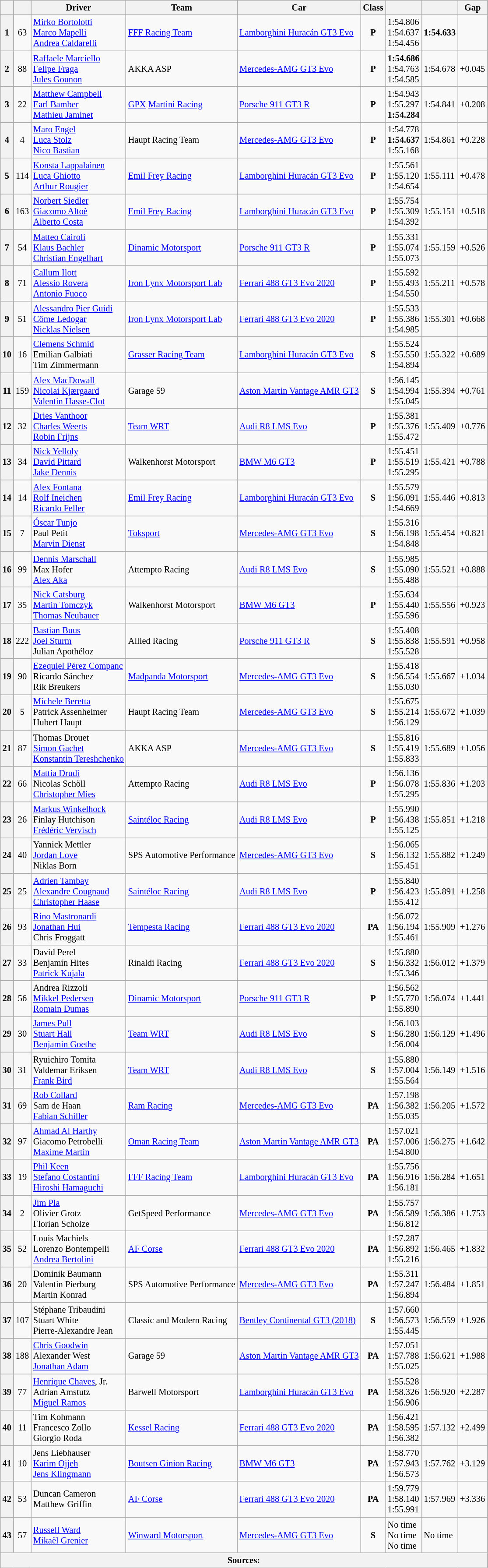<table class="wikitable" style="font-size: 85%">
<tr>
<th></th>
<th></th>
<th>Driver</th>
<th>Team</th>
<th>Car</th>
<th>Class</th>
<th></th>
<th></th>
<th>Gap</th>
</tr>
<tr>
<th>1</th>
<td align=center>63</td>
<td> <a href='#'>Mirko Bortolotti</a><br> <a href='#'>Marco Mapelli</a><br> <a href='#'>Andrea Caldarelli</a></td>
<td> <a href='#'>FFF Racing Team</a></td>
<td><a href='#'>Lamborghini Huracán GT3 Evo</a></td>
<td align=center><strong><span>P</span></strong></td>
<td>1:54.806<br>1:54.637<br>1:54.456</td>
<td><strong>1:54.633</strong></td>
<td></td>
</tr>
<tr>
<th>2</th>
<td align=center>88</td>
<td> <a href='#'>Raffaele Marciello</a><br> <a href='#'>Felipe Fraga</a><br> <a href='#'>Jules Gounon</a></td>
<td> AKKA ASP</td>
<td><a href='#'>Mercedes-AMG GT3 Evo</a></td>
<td align=center><strong><span>P</span></strong></td>
<td><strong>1:54.686</strong><br>1:54.763<br>1:54.585</td>
<td>1:54.678</td>
<td>+0.045</td>
</tr>
<tr>
<th>3</th>
<td align=center>22</td>
<td> <a href='#'>Matthew Campbell</a><br> <a href='#'>Earl Bamber</a><br> <a href='#'>Mathieu Jaminet</a></td>
<td> <a href='#'>GPX</a> <a href='#'>Martini Racing</a></td>
<td><a href='#'>Porsche 911 GT3 R</a></td>
<td align=center><strong><span>P</span></strong></td>
<td>1:54.943<br>1:55.297<br><strong>1:54.284</strong></td>
<td>1:54.841</td>
<td>+0.208</td>
</tr>
<tr>
<th>4</th>
<td align=center>4</td>
<td> <a href='#'>Maro Engel</a><br> <a href='#'>Luca Stolz</a><br> <a href='#'>Nico Bastian</a></td>
<td> Haupt Racing Team</td>
<td><a href='#'>Mercedes-AMG GT3 Evo</a></td>
<td align=center><strong><span>P</span></strong></td>
<td>1:54.778<br><strong>1:54.637</strong><br>1:55.168</td>
<td>1:54.861</td>
<td>+0.228</td>
</tr>
<tr>
<th>5</th>
<td align=center>114</td>
<td> <a href='#'>Konsta Lappalainen</a><br> <a href='#'>Luca Ghiotto</a><br> <a href='#'>Arthur Rougier</a></td>
<td> <a href='#'>Emil Frey Racing</a></td>
<td><a href='#'>Lamborghini Huracán GT3 Evo</a></td>
<td align=center><strong><span>P</span></strong></td>
<td>1:55.561<br>1:55.120<br>1:54.654</td>
<td>1:55.111</td>
<td>+0.478</td>
</tr>
<tr>
<th>6</th>
<td align=center>163</td>
<td> <a href='#'>Norbert Siedler</a><br> <a href='#'>Giacomo Altoè</a><br> <a href='#'>Alberto Costa</a></td>
<td> <a href='#'>Emil Frey Racing</a></td>
<td><a href='#'>Lamborghini Huracán GT3 Evo</a></td>
<td align=center><strong><span>P</span></strong></td>
<td>1:55.754<br>1:55.309<br>1:54.392</td>
<td>1:55.151</td>
<td>+0.518</td>
</tr>
<tr>
<th>7</th>
<td align=center>54</td>
<td> <a href='#'>Matteo Cairoli</a><br> <a href='#'>Klaus Bachler</a><br> <a href='#'>Christian Engelhart</a></td>
<td> <a href='#'>Dinamic Motorsport</a></td>
<td><a href='#'>Porsche 911 GT3 R</a></td>
<td align=center><strong><span>P</span></strong></td>
<td>1:55.331<br>1:55.074<br>1:55.073</td>
<td>1:55.159</td>
<td>+0.526</td>
</tr>
<tr>
<th>8</th>
<td align=center>71</td>
<td> <a href='#'>Callum Ilott</a><br> <a href='#'>Alessio Rovera</a><br> <a href='#'>Antonio Fuoco</a></td>
<td> <a href='#'>Iron Lynx Motorsport Lab</a></td>
<td><a href='#'>Ferrari 488 GT3 Evo 2020</a></td>
<td align=center><strong><span>P</span></strong></td>
<td>1:55.592<br>1:55.493<br>1:54.550</td>
<td>1:55.211</td>
<td>+0.578</td>
</tr>
<tr>
<th>9</th>
<td align=center>51</td>
<td> <a href='#'>Alessandro Pier Guidi</a><br> <a href='#'>Côme Ledogar</a><br> <a href='#'>Nicklas Nielsen</a></td>
<td> <a href='#'>Iron Lynx Motorsport Lab</a></td>
<td><a href='#'>Ferrari 488 GT3 Evo 2020</a></td>
<td align=center><strong><span>P</span></strong></td>
<td>1:55.533<br>1:55.386<br>1:54.985</td>
<td>1:55.301</td>
<td>+0.668</td>
</tr>
<tr>
<th>10</th>
<td align=center>16</td>
<td> <a href='#'>Clemens Schmid</a><br> Emilian Galbiati<br> Tim Zimmermann</td>
<td> <a href='#'>Grasser Racing Team</a></td>
<td><a href='#'>Lamborghini Huracán GT3 Evo</a></td>
<td align=center><strong><span>S</span></strong></td>
<td>1:55.524<br>1:55.550<br>1:54.894</td>
<td>1:55.322</td>
<td>+0.689</td>
</tr>
<tr>
<th>11</th>
<td align=center>159</td>
<td> <a href='#'>Alex MacDowall</a><br> <a href='#'>Nicolai Kjærgaard</a><br> <a href='#'>Valentin Hasse-Clot</a></td>
<td> Garage 59</td>
<td><a href='#'>Aston Martin Vantage AMR GT3</a></td>
<td align=center><strong><span>S</span></strong></td>
<td>1:56.145<br>1:54.994<br>1:55.045</td>
<td>1:55.394</td>
<td>+0.761</td>
</tr>
<tr>
<th>12</th>
<td align=center>32</td>
<td> <a href='#'>Dries Vanthoor</a><br> <a href='#'>Charles Weerts</a><br> <a href='#'>Robin Frijns</a></td>
<td> <a href='#'>Team WRT</a></td>
<td><a href='#'>Audi R8 LMS Evo</a></td>
<td align=center><strong><span>P</span></strong></td>
<td>1:55.381<br>1:55.376<br>1:55.472</td>
<td>1:55.409</td>
<td>+0.776</td>
</tr>
<tr>
<th>13</th>
<td align=center>34</td>
<td> <a href='#'>Nick Yelloly</a><br> <a href='#'>David Pittard</a><br> <a href='#'>Jake Dennis</a></td>
<td> Walkenhorst Motorsport</td>
<td><a href='#'>BMW M6 GT3</a></td>
<td align=center><strong><span>P</span></strong></td>
<td>1:55.451<br>1:55.519<br>1:55.295</td>
<td>1:55.421</td>
<td>+0.788</td>
</tr>
<tr>
<th>14</th>
<td align=center>14</td>
<td> <a href='#'>Alex Fontana</a><br> <a href='#'>Rolf Ineichen</a><br> <a href='#'>Ricardo Feller</a></td>
<td> <a href='#'>Emil Frey Racing</a></td>
<td><a href='#'>Lamborghini Huracán GT3 Evo</a></td>
<td align=center><strong><span>S</span></strong></td>
<td>1:55.579<br>1:56.091<br>1:54.669</td>
<td>1:55.446</td>
<td>+0.813</td>
</tr>
<tr>
<th>15</th>
<td align=center>7</td>
<td> <a href='#'>Óscar Tunjo</a><br> Paul Petit<br> <a href='#'>Marvin Dienst</a></td>
<td> <a href='#'>Toksport</a></td>
<td><a href='#'>Mercedes-AMG GT3 Evo</a></td>
<td align=center><strong><span>S</span></strong></td>
<td>1:55.316<br>1:56.198<br>1:54.848</td>
<td>1:55.454</td>
<td>+0.821</td>
</tr>
<tr>
<th>16</th>
<td align=center>99</td>
<td> <a href='#'>Dennis Marschall</a><br> Max Hofer<br> <a href='#'>Alex Aka</a></td>
<td> Attempto Racing</td>
<td><a href='#'>Audi R8 LMS Evo</a></td>
<td align=center><strong><span>S</span></strong></td>
<td>1:55.985<br>1:55.090<br>1:55.488</td>
<td>1:55.521</td>
<td>+0.888</td>
</tr>
<tr>
<th>17</th>
<td align=center>35</td>
<td> <a href='#'>Nick Catsburg</a><br> <a href='#'>Martin Tomczyk</a><br> <a href='#'>Thomas Neubauer</a></td>
<td> Walkenhorst Motorsport</td>
<td><a href='#'>BMW M6 GT3</a></td>
<td align=center><strong><span>P</span></strong></td>
<td>1:55.634<br>1:55.440<br>1:55.596</td>
<td>1:55.556</td>
<td>+0.923</td>
</tr>
<tr>
<th>18</th>
<td align=center>222</td>
<td> <a href='#'>Bastian Buus</a><br> <a href='#'>Joel Sturm</a><br> Julian Apothéloz</td>
<td> Allied Racing</td>
<td><a href='#'>Porsche 911 GT3 R</a></td>
<td align=center><strong><span>S</span></strong></td>
<td>1:55.408<br>1:55.838<br>1:55.528</td>
<td>1:55.591</td>
<td>+0.958</td>
</tr>
<tr>
<th>19</th>
<td align=center>90</td>
<td> <a href='#'>Ezequiel Pérez Companc</a><br> Ricardo Sánchez<br> Rik Breukers</td>
<td> <a href='#'>Madpanda Motorsport</a></td>
<td><a href='#'>Mercedes-AMG GT3 Evo</a></td>
<td align=center><strong><span>S</span></strong></td>
<td>1:55.418<br>1:56.554<br>1:55.030</td>
<td>1:55.667</td>
<td>+1.034</td>
</tr>
<tr>
<th>20</th>
<td align=center>5</td>
<td> <a href='#'>Michele Beretta</a><br> Patrick Assenheimer<br> Hubert Haupt</td>
<td> Haupt Racing Team</td>
<td><a href='#'>Mercedes-AMG GT3 Evo</a></td>
<td align=center><strong><span>S</span></strong></td>
<td>1:55.675<br>1:55.214<br>1:56.129</td>
<td>1:55.672</td>
<td>+1.039</td>
</tr>
<tr>
<th>21</th>
<td align=center>87</td>
<td> Thomas Drouet<br> <a href='#'>Simon Gachet</a><br> <a href='#'>Konstantin Tereshchenko</a></td>
<td> AKKA ASP</td>
<td><a href='#'>Mercedes-AMG GT3 Evo</a></td>
<td align=center><strong><span>S</span></strong></td>
<td>1:55.816<br>1:55.419<br>1:55.833</td>
<td>1:55.689</td>
<td>+1.056</td>
</tr>
<tr>
<th>22</th>
<td align=center>66</td>
<td> <a href='#'>Mattia Drudi</a><br> Nicolas Schöll<br> <a href='#'>Christopher Mies</a></td>
<td> Attempto Racing</td>
<td><a href='#'>Audi R8 LMS Evo</a></td>
<td align=center><strong><span>P</span></strong></td>
<td>1:56.136<br>1:56.078<br>1:55.295</td>
<td>1:55.836</td>
<td>+1.203</td>
</tr>
<tr>
<th>23</th>
<td align=center>26</td>
<td> <a href='#'>Markus Winkelhock</a><br> Finlay Hutchison<br> <a href='#'>Frédéric Vervisch</a></td>
<td> <a href='#'>Saintéloc Racing</a></td>
<td><a href='#'>Audi R8 LMS Evo</a></td>
<td align=center><strong><span>P</span></strong></td>
<td>1:55.990<br>1:56.438<br>1:55.125</td>
<td>1:55.851</td>
<td>+1.218</td>
</tr>
<tr>
<th>24</th>
<td align=center>40</td>
<td> Yannick Mettler<br> <a href='#'>Jordan Love</a><br> Niklas Born</td>
<td> SPS Automotive Performance</td>
<td><a href='#'>Mercedes-AMG GT3 Evo</a></td>
<td align=center><strong><span>S</span></strong></td>
<td>1:56.065<br>1:56.132<br>1:55.451</td>
<td>1:55.882</td>
<td>+1.249</td>
</tr>
<tr>
<th>25</th>
<td align=center>25</td>
<td> <a href='#'>Adrien Tambay</a><br> <a href='#'>Alexandre Cougnaud</a><br> <a href='#'>Christopher Haase</a></td>
<td> <a href='#'>Saintéloc Racing</a></td>
<td><a href='#'>Audi R8 LMS Evo</a></td>
<td align=center><strong><span>P</span></strong></td>
<td>1:55.840<br>1:56.423<br>1:55.412</td>
<td>1:55.891</td>
<td>+1.258</td>
</tr>
<tr>
<th>26</th>
<td align=center>93</td>
<td> <a href='#'>Rino Mastronardi</a><br> <a href='#'>Jonathan Hui</a><br> Chris Froggatt</td>
<td> <a href='#'>Tempesta Racing</a></td>
<td><a href='#'>Ferrari 488 GT3 Evo 2020</a></td>
<td align=center><strong><span>PA</span></strong></td>
<td>1:56.072<br>1:56.194<br>1:55.461</td>
<td>1:55.909</td>
<td>+1.276</td>
</tr>
<tr>
<th>27</th>
<td align=center>33</td>
<td> David Perel<br> Benjamín Hites<br> <a href='#'>Patrick Kujala</a></td>
<td> Rinaldi Racing</td>
<td><a href='#'>Ferrari 488 GT3 Evo 2020</a></td>
<td align=center><strong><span>S</span></strong></td>
<td>1:55.880<br>1:56.332<br>1:55.346</td>
<td>1:56.012</td>
<td>+1.379</td>
</tr>
<tr>
<th>28</th>
<td align=center>56</td>
<td> Andrea Rizzoli<br> <a href='#'>Mikkel Pedersen</a><br> <a href='#'>Romain Dumas</a></td>
<td> <a href='#'>Dinamic Motorsport</a></td>
<td><a href='#'>Porsche 911 GT3 R</a></td>
<td align=center><strong><span>P</span></strong></td>
<td>1:56.562<br>1:55.770<br>1:55.890</td>
<td>1:56.074</td>
<td>+1.441</td>
</tr>
<tr>
<th>29</th>
<td align=center>30</td>
<td> <a href='#'>James Pull</a><br> <a href='#'>Stuart Hall</a><br> <a href='#'>Benjamin Goethe</a></td>
<td> <a href='#'>Team WRT</a></td>
<td><a href='#'>Audi R8 LMS Evo</a></td>
<td align=center><strong><span>S</span></strong></td>
<td>1:56.103<br>1:56.280<br>1:56.004</td>
<td>1:56.129</td>
<td>+1.496</td>
</tr>
<tr>
<th>30</th>
<td align=center>31</td>
<td> Ryuichiro Tomita<br> Valdemar Eriksen<br> <a href='#'>Frank Bird</a></td>
<td> <a href='#'>Team WRT</a></td>
<td><a href='#'>Audi R8 LMS Evo</a></td>
<td align=center><strong><span>S</span></strong></td>
<td>1:55.880<br>1:57.004<br>1:55.564</td>
<td>1:56.149</td>
<td>+1.516</td>
</tr>
<tr>
<th>31</th>
<td align=center>69</td>
<td> <a href='#'>Rob Collard</a><br> Sam de Haan<br> <a href='#'>Fabian Schiller</a></td>
<td> <a href='#'>Ram Racing</a></td>
<td><a href='#'>Mercedes-AMG GT3 Evo</a></td>
<td align=center><strong><span>PA</span></strong></td>
<td>1:57.198<br>1:56.382<br>1:55.035</td>
<td>1:56.205</td>
<td>+1.572</td>
</tr>
<tr>
<th>32</th>
<td align=center>97</td>
<td> <a href='#'>Ahmad Al Harthy</a><br> Giacomo Petrobelli<br> <a href='#'>Maxime Martin</a></td>
<td> <a href='#'>Oman Racing Team</a></td>
<td><a href='#'>Aston Martin Vantage AMR GT3</a></td>
<td align=center><strong><span>PA</span></strong></td>
<td>1:57.021<br>1:57.006<br>1:54.800</td>
<td>1:56.275</td>
<td>+1.642</td>
</tr>
<tr>
<th>33</th>
<td align=center>19</td>
<td> <a href='#'>Phil Keen</a><br> <a href='#'>Stefano Costantini</a><br> <a href='#'>Hiroshi Hamaguchi</a></td>
<td> <a href='#'>FFF Racing Team</a></td>
<td><a href='#'>Lamborghini Huracán GT3 Evo</a></td>
<td align=center><strong><span>PA</span></strong></td>
<td>1:55.756<br>1:56.916<br>1:56.181</td>
<td>1:56.284</td>
<td>+1.651</td>
</tr>
<tr>
<th>34</th>
<td align=center>2</td>
<td> <a href='#'>Jim Pla</a><br> Olivier Grotz<br> Florian Scholze</td>
<td> GetSpeed Performance</td>
<td><a href='#'>Mercedes-AMG GT3 Evo</a></td>
<td align=center><strong><span>PA</span></strong></td>
<td>1:55.757<br>1:56.589<br>1:56.812</td>
<td>1:56.386</td>
<td>+1.753</td>
</tr>
<tr>
<th>35</th>
<td align=center>52</td>
<td> Louis Machiels<br> Lorenzo Bontempelli<br> <a href='#'>Andrea Bertolini</a></td>
<td> <a href='#'>AF Corse</a></td>
<td><a href='#'>Ferrari 488 GT3 Evo 2020</a></td>
<td align=center><strong><span>PA</span></strong></td>
<td>1:57.287<br>1:56.892<br>1:55.216</td>
<td>1:56.465</td>
<td>+1.832</td>
</tr>
<tr>
<th>36</th>
<td align=center>20</td>
<td> Dominik Baumann<br> Valentin Pierburg<br> Martin Konrad</td>
<td> SPS Automotive Performance</td>
<td><a href='#'>Mercedes-AMG GT3 Evo</a></td>
<td align=center><strong><span>PA</span></strong></td>
<td>1:55.311<br>1:57.247<br>1:56.894</td>
<td>1:56.484</td>
<td>+1.851</td>
</tr>
<tr>
<th>37</th>
<td align=center>107</td>
<td> Stéphane Tribaudini<br> Stuart White<br> Pierre-Alexandre Jean</td>
<td> Classic and Modern Racing</td>
<td><a href='#'>Bentley Continental GT3 (2018)</a></td>
<td align=center><strong><span>S</span></strong></td>
<td>1:57.660<br>1:56.573<br>1:55.445</td>
<td>1:56.559</td>
<td>+1.926</td>
</tr>
<tr>
<th>38</th>
<td align=center>188</td>
<td> <a href='#'>Chris Goodwin</a><br> Alexander West<br> <a href='#'>Jonathan Adam</a></td>
<td> Garage 59</td>
<td><a href='#'>Aston Martin Vantage AMR GT3</a></td>
<td align=center><strong><span>PA</span></strong></td>
<td>1:57.051<br>1:57.788<br>1:55.025</td>
<td>1:56.621</td>
<td>+1.988</td>
</tr>
<tr>
<th>39</th>
<td align=center>77</td>
<td> <a href='#'>Henrique Chaves</a>, Jr.<br> Adrian Amstutz<br> <a href='#'>Miguel Ramos</a></td>
<td> Barwell Motorsport</td>
<td><a href='#'>Lamborghini Huracán GT3 Evo</a></td>
<td align=center><strong><span>PA</span></strong></td>
<td>1:55.528<br>1:58.326<br>1:56.906</td>
<td>1:56.920</td>
<td>+2.287</td>
</tr>
<tr>
<th>40</th>
<td align=center>11</td>
<td> Tim Kohmann<br> Francesco Zollo<br> Giorgio Roda</td>
<td> <a href='#'>Kessel Racing</a></td>
<td><a href='#'>Ferrari 488 GT3 Evo 2020</a></td>
<td align=center><strong><span>PA</span></strong></td>
<td>1:56.421<br>1:58.595<br>1:56.382</td>
<td>1:57.132</td>
<td>+2.499</td>
</tr>
<tr>
<th>41</th>
<td align=center>10</td>
<td> Jens Liebhauser<br> <a href='#'>Karim Ojjeh</a><br> <a href='#'>Jens Klingmann</a></td>
<td> <a href='#'>Boutsen Ginion Racing</a></td>
<td><a href='#'>BMW M6 GT3</a></td>
<td align=center><strong><span>PA</span></strong></td>
<td>1:58.770<br>1:57.943<br>1:56.573</td>
<td>1:57.762</td>
<td>+3.129</td>
</tr>
<tr>
<th>42</th>
<td align=center>53</td>
<td> Duncan Cameron<br> Matthew Griffin</td>
<td> <a href='#'>AF Corse</a></td>
<td><a href='#'>Ferrari 488 GT3 Evo 2020</a></td>
<td align=center><strong><span>PA</span></strong></td>
<td>1:59.779<br>1:58.140<br>1:55.991</td>
<td>1:57.969</td>
<td>+3.336</td>
</tr>
<tr>
<th>43</th>
<td align=center>57</td>
<td> <a href='#'>Russell Ward</a><br> <a href='#'>Mikaël Grenier</a></td>
<td> <a href='#'>Winward Motorsport</a></td>
<td><a href='#'>Mercedes-AMG GT3 Evo</a></td>
<td align=center><strong><span>S</span></strong></td>
<td>No time<br>No time<br>No time</td>
<td>No time</td>
<td></td>
</tr>
<tr>
<th colspan=9>Sources:</th>
</tr>
</table>
